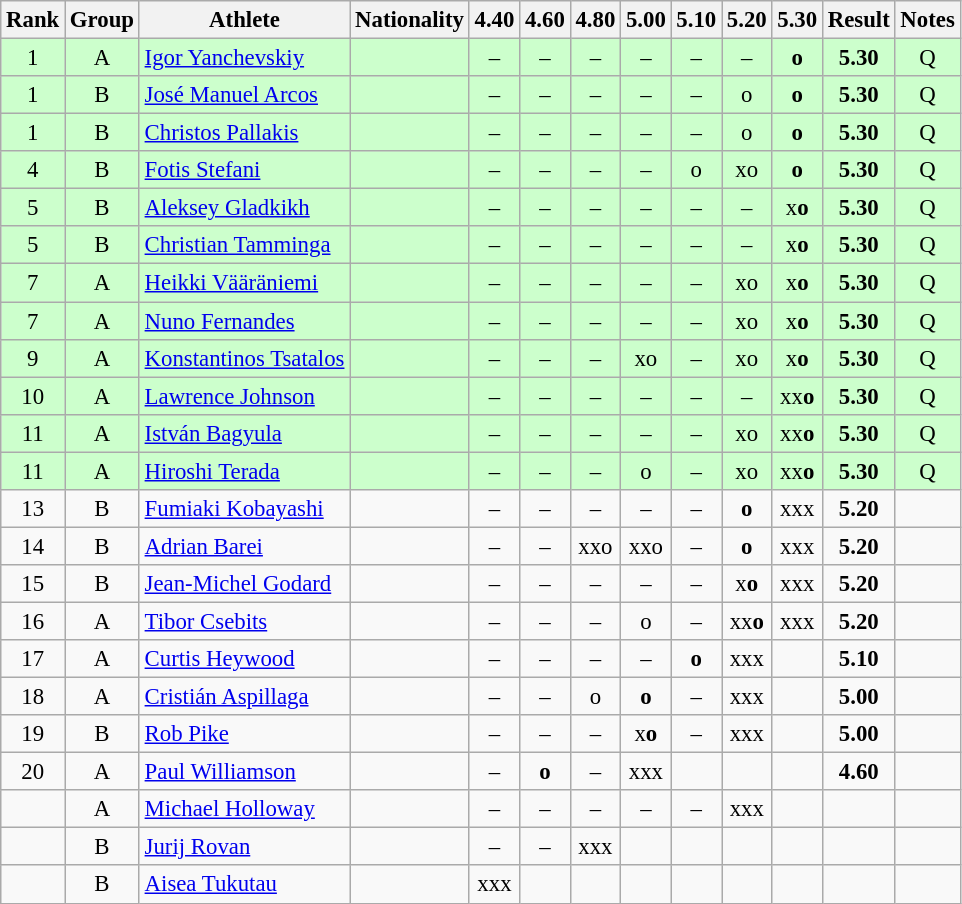<table class="wikitable sortable" style="text-align:center;font-size:95%">
<tr>
<th>Rank</th>
<th>Group</th>
<th>Athlete</th>
<th>Nationality</th>
<th>4.40</th>
<th>4.60</th>
<th>4.80</th>
<th>5.00</th>
<th>5.10</th>
<th>5.20</th>
<th>5.30</th>
<th>Result</th>
<th>Notes</th>
</tr>
<tr bgcolor=ccffcc>
<td>1</td>
<td>A</td>
<td align="left"><a href='#'>Igor Yanchevskiy</a></td>
<td align=left></td>
<td>–</td>
<td>–</td>
<td>–</td>
<td>–</td>
<td>–</td>
<td>–</td>
<td><strong>o</strong></td>
<td><strong>5.30</strong></td>
<td>Q</td>
</tr>
<tr bgcolor=ccffcc>
<td>1</td>
<td>B</td>
<td align="left"><a href='#'>José Manuel Arcos</a></td>
<td align=left></td>
<td>–</td>
<td>–</td>
<td>–</td>
<td>–</td>
<td>–</td>
<td>o</td>
<td><strong>o</strong></td>
<td><strong>5.30</strong></td>
<td>Q</td>
</tr>
<tr bgcolor=ccffcc>
<td>1</td>
<td>B</td>
<td align="left"><a href='#'>Christos Pallakis</a></td>
<td align=left></td>
<td>–</td>
<td>–</td>
<td>–</td>
<td>–</td>
<td>–</td>
<td>o</td>
<td><strong>o</strong></td>
<td><strong>5.30</strong></td>
<td>Q</td>
</tr>
<tr bgcolor=ccffcc>
<td>4</td>
<td>B</td>
<td align="left"><a href='#'>Fotis Stefani</a></td>
<td align=left></td>
<td>–</td>
<td>–</td>
<td>–</td>
<td>–</td>
<td>o</td>
<td>xo</td>
<td><strong>o</strong></td>
<td><strong>5.30</strong></td>
<td>Q</td>
</tr>
<tr bgcolor=ccffcc>
<td>5</td>
<td>B</td>
<td align="left"><a href='#'>Aleksey Gladkikh</a></td>
<td align=left></td>
<td>–</td>
<td>–</td>
<td>–</td>
<td>–</td>
<td>–</td>
<td>–</td>
<td>x<strong>o</strong></td>
<td><strong>5.30</strong></td>
<td>Q</td>
</tr>
<tr bgcolor=ccffcc>
<td>5</td>
<td>B</td>
<td align="left"><a href='#'>Christian Tamminga</a></td>
<td align=left></td>
<td>–</td>
<td>–</td>
<td>–</td>
<td>–</td>
<td>–</td>
<td>–</td>
<td>x<strong>o</strong></td>
<td><strong>5.30</strong></td>
<td>Q</td>
</tr>
<tr bgcolor=ccffcc>
<td>7</td>
<td>A</td>
<td align="left"><a href='#'>Heikki Vääräniemi</a></td>
<td align=left></td>
<td>–</td>
<td>–</td>
<td>–</td>
<td>–</td>
<td>–</td>
<td>xo</td>
<td>x<strong>o</strong></td>
<td><strong>5.30</strong></td>
<td>Q</td>
</tr>
<tr bgcolor=ccffcc>
<td>7</td>
<td>A</td>
<td align="left"><a href='#'>Nuno Fernandes</a></td>
<td align=left></td>
<td>–</td>
<td>–</td>
<td>–</td>
<td>–</td>
<td>–</td>
<td>xo</td>
<td>x<strong>o</strong></td>
<td><strong>5.30</strong></td>
<td>Q</td>
</tr>
<tr bgcolor=ccffcc>
<td>9</td>
<td>A</td>
<td align="left"><a href='#'>Konstantinos Tsatalos</a></td>
<td align=left></td>
<td>–</td>
<td>–</td>
<td>–</td>
<td>xo</td>
<td>–</td>
<td>xo</td>
<td>x<strong>o</strong></td>
<td><strong>5.30</strong></td>
<td>Q</td>
</tr>
<tr bgcolor=ccffcc>
<td>10</td>
<td>A</td>
<td align="left"><a href='#'>Lawrence Johnson</a></td>
<td align=left></td>
<td>–</td>
<td>–</td>
<td>–</td>
<td>–</td>
<td>–</td>
<td>–</td>
<td>xx<strong>o</strong></td>
<td><strong>5.30</strong></td>
<td>Q</td>
</tr>
<tr bgcolor=ccffcc>
<td>11</td>
<td>A</td>
<td align="left"><a href='#'>István Bagyula</a></td>
<td align=left></td>
<td>–</td>
<td>–</td>
<td>–</td>
<td>–</td>
<td>–</td>
<td>xo</td>
<td>xx<strong>o</strong></td>
<td><strong>5.30</strong></td>
<td>Q</td>
</tr>
<tr bgcolor=ccffcc>
<td>11</td>
<td>A</td>
<td align="left"><a href='#'>Hiroshi Terada</a></td>
<td align=left></td>
<td>–</td>
<td>–</td>
<td>–</td>
<td>o</td>
<td>–</td>
<td>xo</td>
<td>xx<strong>o</strong></td>
<td><strong>5.30</strong></td>
<td>Q</td>
</tr>
<tr>
<td>13</td>
<td>B</td>
<td align="left"><a href='#'>Fumiaki Kobayashi</a></td>
<td align=left></td>
<td>–</td>
<td>–</td>
<td>–</td>
<td>–</td>
<td>–</td>
<td><strong>o</strong></td>
<td>xxx</td>
<td><strong>5.20</strong></td>
<td></td>
</tr>
<tr>
<td>14</td>
<td>B</td>
<td align="left"><a href='#'>Adrian Barei</a></td>
<td align=left></td>
<td>–</td>
<td>–</td>
<td>xxo</td>
<td>xxo</td>
<td>–</td>
<td><strong>o</strong></td>
<td>xxx</td>
<td><strong>5.20</strong></td>
<td></td>
</tr>
<tr>
<td>15</td>
<td>B</td>
<td align="left"><a href='#'>Jean-Michel Godard</a></td>
<td align=left></td>
<td>–</td>
<td>–</td>
<td>–</td>
<td>–</td>
<td>–</td>
<td>x<strong>o</strong></td>
<td>xxx</td>
<td><strong>5.20</strong></td>
<td></td>
</tr>
<tr>
<td>16</td>
<td>A</td>
<td align="left"><a href='#'>Tibor Csebits</a></td>
<td align=left></td>
<td>–</td>
<td>–</td>
<td>–</td>
<td>o</td>
<td>–</td>
<td>xx<strong>o</strong></td>
<td>xxx</td>
<td><strong>5.20</strong></td>
<td></td>
</tr>
<tr>
<td>17</td>
<td>A</td>
<td align="left"><a href='#'>Curtis Heywood</a></td>
<td align=left></td>
<td>–</td>
<td>–</td>
<td>–</td>
<td>–</td>
<td><strong>o</strong></td>
<td>xxx</td>
<td></td>
<td><strong>5.10</strong></td>
<td></td>
</tr>
<tr>
<td>18</td>
<td>A</td>
<td align="left"><a href='#'>Cristián Aspillaga</a></td>
<td align=left></td>
<td>–</td>
<td>–</td>
<td>o</td>
<td><strong>o</strong></td>
<td>–</td>
<td>xxx</td>
<td></td>
<td><strong>5.00</strong></td>
<td></td>
</tr>
<tr>
<td>19</td>
<td>B</td>
<td align="left"><a href='#'>Rob Pike</a></td>
<td align=left></td>
<td>–</td>
<td>–</td>
<td>–</td>
<td>x<strong>o</strong></td>
<td>–</td>
<td>xxx</td>
<td></td>
<td><strong>5.00</strong></td>
<td></td>
</tr>
<tr>
<td>20</td>
<td>A</td>
<td align="left"><a href='#'>Paul Williamson</a></td>
<td align=left></td>
<td>–</td>
<td><strong>o</strong></td>
<td>–</td>
<td>xxx</td>
<td></td>
<td></td>
<td></td>
<td><strong>4.60</strong></td>
<td></td>
</tr>
<tr>
<td></td>
<td>A</td>
<td align="left"><a href='#'>Michael Holloway</a></td>
<td align=left></td>
<td>–</td>
<td>–</td>
<td>–</td>
<td>–</td>
<td>–</td>
<td>xxx</td>
<td></td>
<td><strong></strong></td>
<td></td>
</tr>
<tr>
<td></td>
<td>B</td>
<td align="left"><a href='#'>Jurij Rovan</a></td>
<td align=left></td>
<td>–</td>
<td>–</td>
<td>xxx</td>
<td></td>
<td></td>
<td></td>
<td></td>
<td><strong></strong></td>
<td></td>
</tr>
<tr>
<td></td>
<td>B</td>
<td align="left"><a href='#'>Aisea Tukutau</a></td>
<td align=left></td>
<td>xxx</td>
<td></td>
<td></td>
<td></td>
<td></td>
<td></td>
<td></td>
<td><strong></strong></td>
<td></td>
</tr>
</table>
